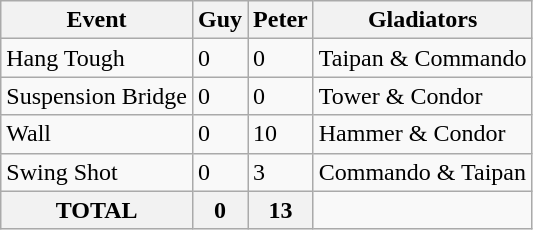<table class="wikitable">
<tr>
<th>Event</th>
<th>Guy</th>
<th>Peter</th>
<th>Gladiators</th>
</tr>
<tr>
<td>Hang Tough</td>
<td>0</td>
<td>0</td>
<td>Taipan & Commando</td>
</tr>
<tr>
<td>Suspension Bridge</td>
<td>0</td>
<td>0</td>
<td>Tower & Condor</td>
</tr>
<tr>
<td>Wall</td>
<td>0</td>
<td>10</td>
<td>Hammer & Condor</td>
</tr>
<tr>
<td>Swing Shot</td>
<td>0</td>
<td>3</td>
<td>Commando & Taipan</td>
</tr>
<tr>
<th>TOTAL</th>
<th>0</th>
<th>13</th>
</tr>
</table>
